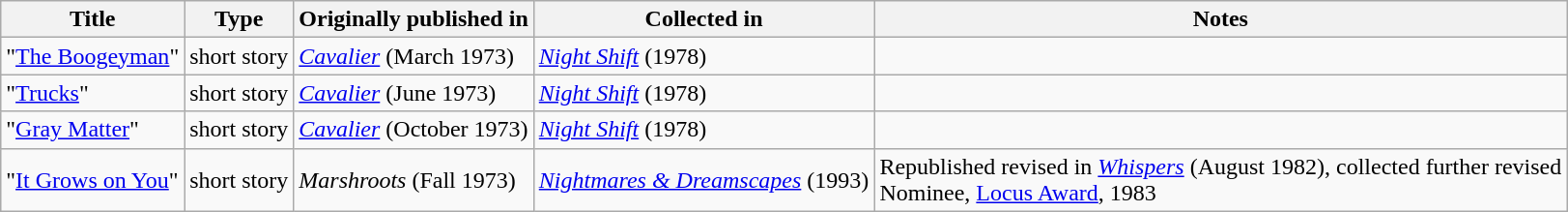<table class="wikitable">
<tr>
<th>Title</th>
<th>Type</th>
<th>Originally published in</th>
<th>Collected in</th>
<th>Notes</th>
</tr>
<tr>
<td>"<a href='#'>The Boogeyman</a>"</td>
<td>short story</td>
<td><em><a href='#'>Cavalier</a></em> (March 1973)</td>
<td><em><a href='#'>Night Shift</a></em> (1978)</td>
<td></td>
</tr>
<tr>
<td>"<a href='#'>Trucks</a>"</td>
<td>short story</td>
<td><em><a href='#'>Cavalier</a></em> (June 1973)</td>
<td><em><a href='#'>Night Shift</a></em> (1978)</td>
<td></td>
</tr>
<tr>
<td>"<a href='#'>Gray Matter</a>"</td>
<td>short story</td>
<td><em><a href='#'>Cavalier</a></em> (October 1973)</td>
<td><em><a href='#'>Night Shift</a></em> (1978)</td>
<td></td>
</tr>
<tr>
<td>"<a href='#'>It Grows on You</a>"</td>
<td>short story</td>
<td><em>Marshroots</em> (Fall 1973)</td>
<td><em><a href='#'>Nightmares & Dreamscapes</a></em> (1993)</td>
<td>Republished revised in <em><a href='#'>Whispers</a></em> (August 1982), collected further revised<br>Nominee, <a href='#'>Locus Award</a>, 1983</td>
</tr>
</table>
